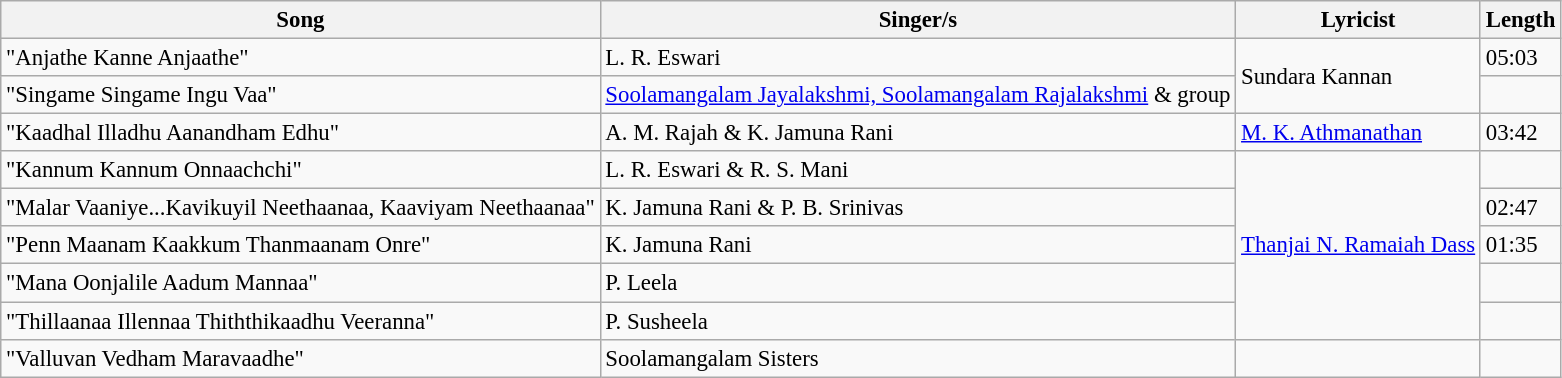<table class="wikitable" style="font-size:95%;">
<tr>
<th>Song</th>
<th>Singer/s</th>
<th>Lyricist</th>
<th>Length</th>
</tr>
<tr>
<td>"Anjathe Kanne Anjaathe"</td>
<td>L. R. Eswari</td>
<td rowspan=2>Sundara Kannan</td>
<td>05:03</td>
</tr>
<tr>
<td>"Singame Singame Ingu Vaa"</td>
<td><a href='#'>Soolamangalam Jayalakshmi, Soolamangalam Rajalakshmi</a> & group</td>
<td></td>
</tr>
<tr>
<td>"Kaadhal Illadhu Aanandham Edhu"</td>
<td>A. M. Rajah & K. Jamuna Rani</td>
<td><a href='#'>M. K. Athmanathan</a></td>
<td>03:42</td>
</tr>
<tr>
<td>"Kannum Kannum Onnaachchi"</td>
<td>L. R. Eswari & R. S. Mani</td>
<td rowspan=5><a href='#'>Thanjai N. Ramaiah Dass</a></td>
<td></td>
</tr>
<tr>
<td>"Malar Vaaniye...Kavikuyil Neethaanaa, Kaaviyam Neethaanaa"</td>
<td>K. Jamuna Rani & P. B. Srinivas</td>
<td>02:47</td>
</tr>
<tr>
<td>"Penn Maanam Kaakkum Thanmaanam Onre"</td>
<td>K. Jamuna Rani</td>
<td>01:35</td>
</tr>
<tr>
<td>"Mana Oonjalile Aadum Mannaa"</td>
<td>P. Leela</td>
<td></td>
</tr>
<tr>
<td>"Thillaanaa Illennaa Thiththikaadhu Veeranna"</td>
<td>P. Susheela</td>
<td></td>
</tr>
<tr>
<td>"Valluvan Vedham Maravaadhe"</td>
<td>Soolamangalam Sisters</td>
<td></td>
<td></td>
</tr>
</table>
